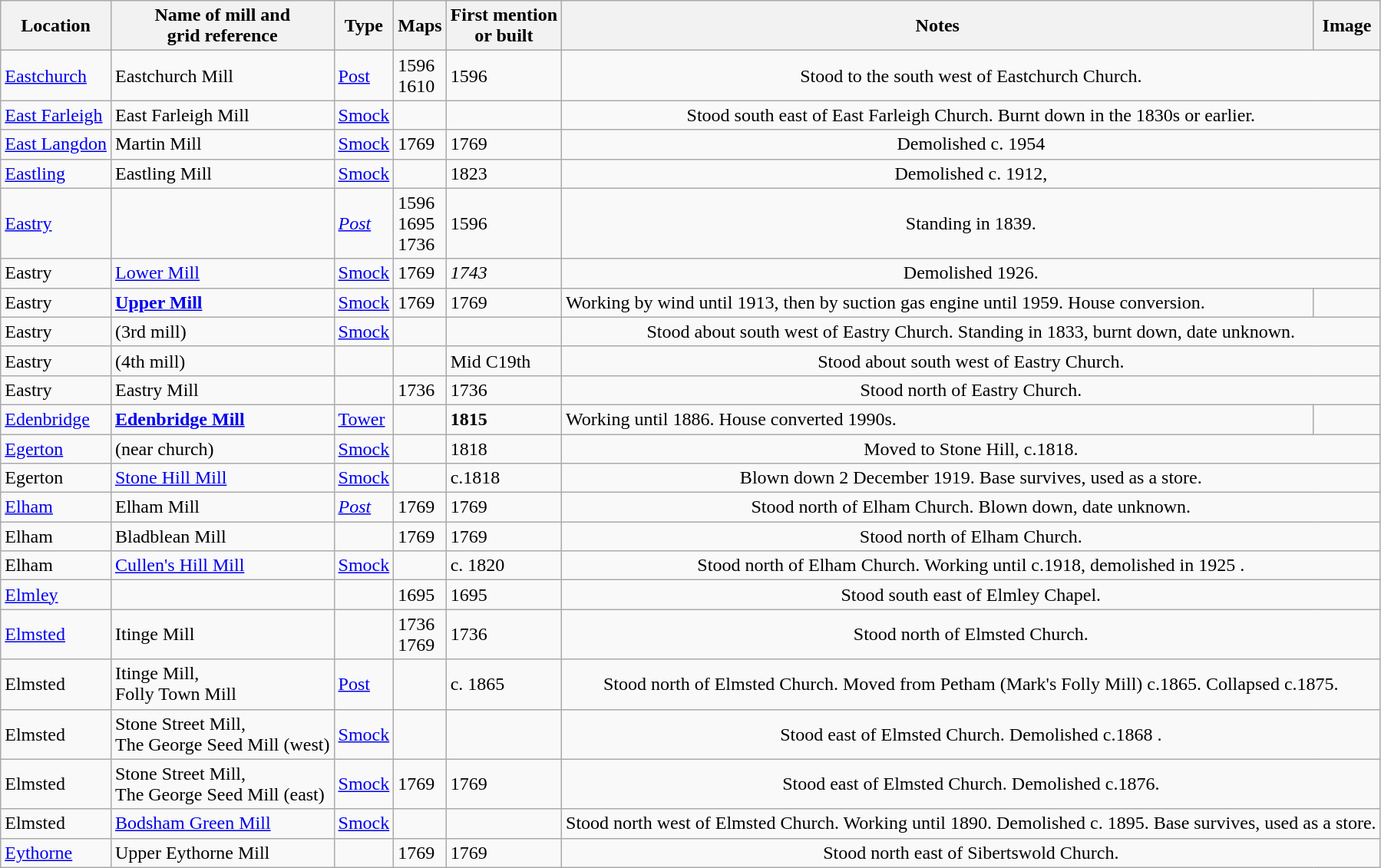<table class="wikitable">
<tr>
<th>Location</th>
<th>Name of mill and<br>grid reference</th>
<th>Type</th>
<th>Maps</th>
<th>First mention<br>or built</th>
<th>Notes</th>
<th>Image</th>
</tr>
<tr>
<td><a href='#'>Eastchurch</a></td>
<td>Eastchurch Mill</td>
<td><a href='#'>Post</a></td>
<td>1596<br>1610</td>
<td>1596</td>
<td colspan="2" style="text-align:center;">Stood to the south west of Eastchurch Church.</td>
</tr>
<tr>
<td><a href='#'>East Farleigh</a></td>
<td>East Farleigh Mill</td>
<td><a href='#'>Smock</a></td>
<td></td>
<td></td>
<td colspan="2" style="text-align:center;">Stood  south east of East Farleigh Church. Burnt down in the 1830s or earlier.</td>
</tr>
<tr>
<td><a href='#'>East Langdon</a></td>
<td>Martin Mill<br></td>
<td><a href='#'>Smock</a></td>
<td>1769</td>
<td>1769</td>
<td colspan="2" style="text-align:center;">Demolished c. 1954</td>
</tr>
<tr>
<td><a href='#'>Eastling</a></td>
<td>Eastling Mill<br></td>
<td><a href='#'>Smock</a></td>
<td></td>
<td>1823</td>
<td colspan="2" style="text-align:center;">Demolished c. 1912,</td>
</tr>
<tr>
<td><a href='#'>Eastry</a></td>
<td></td>
<td><em><a href='#'>Post</a></em></td>
<td>1596<br>1695<br>1736<br></td>
<td>1596</td>
<td colspan="2" style="text-align:center;">Standing in 1839.</td>
</tr>
<tr>
<td>Eastry</td>
<td><a href='#'>Lower Mill</a></td>
<td><a href='#'>Smock</a></td>
<td>1769</td>
<td><em>1743</em></td>
<td colspan="2" style="text-align:center;">Demolished 1926.</td>
</tr>
<tr>
<td>Eastry</td>
<td><strong><a href='#'>Upper Mill</a></strong><br></td>
<td><a href='#'>Smock</a></td>
<td>1769</td>
<td>1769</td>
<td>Working by wind until 1913, then by suction gas engine until 1959. House conversion.</td>
<td><br></td>
</tr>
<tr>
<td>Eastry</td>
<td>(3rd mill)</td>
<td><a href='#'>Smock</a></td>
<td></td>
<td></td>
<td colspan="2" style="text-align:center;">Stood about  south west of Eastry Church. Standing in 1833, burnt down, date unknown.</td>
</tr>
<tr>
<td>Eastry</td>
<td>(4th mill)</td>
<td></td>
<td></td>
<td>Mid C19th</td>
<td colspan="2" style="text-align:center;">Stood about  south west of Eastry Church.</td>
</tr>
<tr>
<td>Eastry</td>
<td>Eastry Mill</td>
<td></td>
<td>1736</td>
<td>1736</td>
<td colspan="2" style="text-align:center;">Stood north of Eastry Church.</td>
</tr>
<tr>
<td><a href='#'>Edenbridge</a></td>
<td><strong><a href='#'>Edenbridge Mill</a></strong><br></td>
<td><a href='#'>Tower</a></td>
<td></td>
<td><strong>1815</strong></td>
<td>Working until 1886. House converted 1990s.</td>
<td><br></td>
</tr>
<tr>
<td><a href='#'>Egerton</a></td>
<td>(near church)</td>
<td><a href='#'>Smock</a></td>
<td></td>
<td>1818</td>
<td colspan="2" style="text-align:center;">Moved to Stone Hill, c.1818.</td>
</tr>
<tr>
<td>Egerton</td>
<td><a href='#'>Stone Hill Mill</a><br></td>
<td><a href='#'>Smock</a></td>
<td></td>
<td>c.1818</td>
<td colspan="2" style="text-align:center;">Blown down 2 December 1919. Base survives, used as a store.</td>
</tr>
<tr>
<td><a href='#'>Elham</a></td>
<td>Elham Mill</td>
<td><em><a href='#'>Post</a></em></td>
<td>1769</td>
<td>1769</td>
<td colspan="2" style="text-align:center;">Stood  north of Elham Church. Blown down, date unknown.</td>
</tr>
<tr>
<td>Elham</td>
<td>Bladblean Mill</td>
<td></td>
<td>1769</td>
<td>1769</td>
<td colspan="2" style="text-align:center;">Stood  north of Elham Church.</td>
</tr>
<tr>
<td>Elham</td>
<td><a href='#'>Cullen's Hill Mill</a></td>
<td><a href='#'>Smock</a></td>
<td></td>
<td>c. 1820</td>
<td colspan="2" style="text-align:center;">Stood  north of Elham Church. Working until c.1918, demolished in 1925 .</td>
</tr>
<tr>
<td><a href='#'>Elmley</a></td>
<td></td>
<td></td>
<td>1695</td>
<td>1695</td>
<td colspan="2" style="text-align:center;">Stood south east of Elmley Chapel.</td>
</tr>
<tr>
<td><a href='#'>Elmsted</a></td>
<td>Itinge Mill</td>
<td></td>
<td>1736<br>1769</td>
<td>1736</td>
<td colspan="2" style="text-align:center;">Stood  north of Elmsted Church.</td>
</tr>
<tr>
<td>Elmsted</td>
<td>Itinge Mill,<br>Folly Town Mill</td>
<td><a href='#'>Post</a></td>
<td></td>
<td>c. 1865</td>
<td colspan="2" style="text-align:center;">Stood  north of Elmsted Church. Moved from Petham (Mark's Folly Mill) c.1865. Collapsed c.1875.</td>
</tr>
<tr>
<td>Elmsted</td>
<td>Stone Street Mill,<br>The George Seed Mill (west)</td>
<td><a href='#'>Smock</a></td>
<td></td>
<td></td>
<td colspan="2" style="text-align:center;">Stood  east of Elmsted Church. Demolished c.1868 .</td>
</tr>
<tr>
<td>Elmsted</td>
<td>Stone Street Mill,<br>The George Seed Mill (east)</td>
<td><a href='#'>Smock</a></td>
<td>1769</td>
<td>1769</td>
<td colspan="2" style="text-align:center;">Stood  east of Elmsted Church. Demolished c.1876.</td>
</tr>
<tr>
<td>Elmsted</td>
<td><a href='#'>Bodsham Green Mill</a><br></td>
<td><a href='#'>Smock</a></td>
<td></td>
<td></td>
<td colspan="2" style="text-align:center;">Stood  north west of Elmsted Church. Working until 1890. Demolished c. 1895. Base survives, used as a store.</td>
</tr>
<tr>
<td><a href='#'>Eythorne</a></td>
<td>Upper Eythorne Mill</td>
<td></td>
<td>1769</td>
<td>1769</td>
<td colspan="2" style="text-align:center;">Stood  north east of Sibertswold Church.</td>
</tr>
</table>
